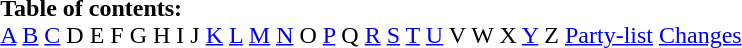<table border="0" id="toc"  style="margin:0 auto; margin:auto;">
<tr>
<td><strong>Table of contents:</strong><br><a href='#'>A</a> <a href='#'>B</a> <a href='#'>C</a> D E F G H I J <a href='#'>K</a> <a href='#'>L</a> <a href='#'>M</a> <a href='#'>N</a> O <a href='#'>P</a> Q <a href='#'>R</a> <a href='#'>S</a> <a href='#'>T</a> <a href='#'>U</a> V W X <a href='#'>Y</a> Z <a href='#'>Party-list</a> <a href='#'>Changes</a></td>
</tr>
</table>
